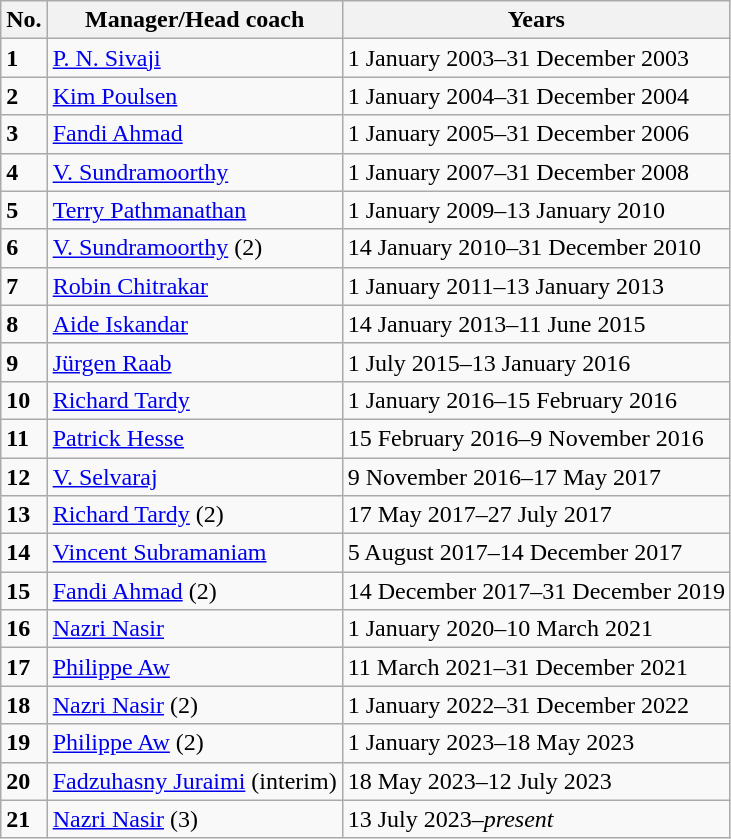<table class="wikitable">
<tr>
<th>No.</th>
<th>Manager/Head coach</th>
<th>Years</th>
</tr>
<tr>
<td><strong>1</strong></td>
<td> <a href='#'>P. N. Sivaji</a></td>
<td>1 January 2003–31 December 2003</td>
</tr>
<tr>
<td><strong>2</strong></td>
<td> <a href='#'>Kim Poulsen</a></td>
<td>1 January 2004–31 December 2004</td>
</tr>
<tr>
<td><strong>3</strong></td>
<td> <a href='#'>Fandi Ahmad</a></td>
<td>1 January 2005–31 December 2006</td>
</tr>
<tr>
<td><strong>4</strong></td>
<td> <a href='#'>V. Sundramoorthy</a></td>
<td>1 January 2007–31 December 2008</td>
</tr>
<tr>
<td><strong>5</strong></td>
<td> <a href='#'>Terry Pathmanathan</a></td>
<td>1 January 2009–13 January 2010</td>
</tr>
<tr>
<td><strong>6</strong></td>
<td> <a href='#'>V. Sundramoorthy</a> (2)</td>
<td>14 January 2010–31 December 2010</td>
</tr>
<tr>
<td><strong>7</strong></td>
<td> <a href='#'>Robin Chitrakar</a></td>
<td>1 January 2011–13 January 2013</td>
</tr>
<tr>
<td><strong>8</strong></td>
<td> <a href='#'>Aide Iskandar</a></td>
<td>14 January 2013–11 June 2015</td>
</tr>
<tr>
<td><strong>9</strong></td>
<td> <a href='#'>Jürgen Raab</a></td>
<td>1 July 2015–13 January 2016</td>
</tr>
<tr>
<td><strong>10</strong></td>
<td> <a href='#'>Richard Tardy</a></td>
<td>1 January 2016–15 February 2016</td>
</tr>
<tr>
<td><strong>11</strong></td>
<td> <a href='#'>Patrick Hesse</a></td>
<td>15 February 2016–9 November 2016</td>
</tr>
<tr>
<td><strong>12</strong></td>
<td> <a href='#'>V. Selvaraj</a></td>
<td>9 November 2016–17 May 2017</td>
</tr>
<tr>
<td><strong>13</strong></td>
<td> <a href='#'>Richard Tardy</a> (2)</td>
<td>17 May 2017–27 July 2017</td>
</tr>
<tr>
<td><strong>14</strong></td>
<td> <a href='#'>Vincent Subramaniam</a></td>
<td>5 August 2017–14 December 2017</td>
</tr>
<tr>
<td><strong>15</strong></td>
<td> <a href='#'>Fandi Ahmad</a> (2)</td>
<td>14 December 2017–31 December 2019</td>
</tr>
<tr>
<td><strong>16</strong></td>
<td> <a href='#'>Nazri Nasir</a></td>
<td>1 January 2020–10 March 2021</td>
</tr>
<tr>
<td><strong>17</strong></td>
<td> <a href='#'>Philippe Aw</a></td>
<td>11 March 2021–31 December 2021</td>
</tr>
<tr>
<td><strong>18</strong></td>
<td> <a href='#'>Nazri Nasir</a> (2)</td>
<td>1 January 2022–31 December 2022</td>
</tr>
<tr>
<td><strong>19</strong></td>
<td> <a href='#'>Philippe Aw</a> (2)</td>
<td>1 January 2023–18 May 2023</td>
</tr>
<tr>
<td><strong>20</strong></td>
<td> <a href='#'>Fadzuhasny Juraimi</a> (interim)</td>
<td>18 May 2023–12 July 2023</td>
</tr>
<tr>
<td><strong>21</strong></td>
<td> <a href='#'>Nazri Nasir</a> (3)</td>
<td>13 July 2023–<em>present</em></td>
</tr>
</table>
